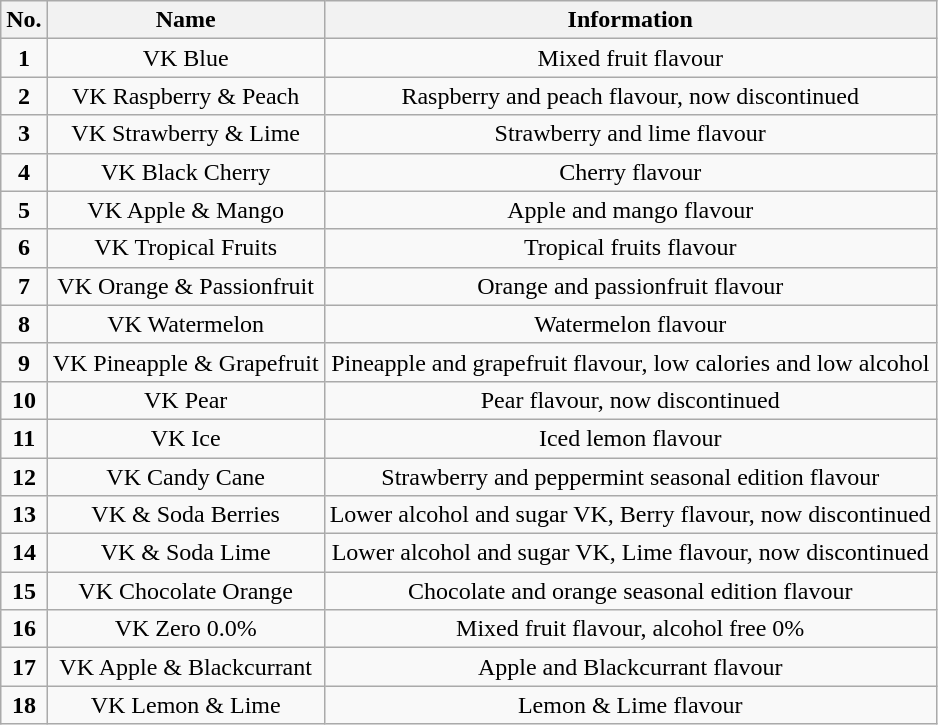<table class="wikitable sortable" style="text-align:center;">
<tr>
<th>No.</th>
<th>Name</th>
<th>Information</th>
</tr>
<tr>
<td><strong>1</strong></td>
<td>VK Blue</td>
<td>Mixed fruit flavour</td>
</tr>
<tr>
<td><strong>2</strong></td>
<td>VK Raspberry & Peach</td>
<td>Raspberry and peach flavour, now discontinued</td>
</tr>
<tr>
<td><strong>3</strong></td>
<td>VK Strawberry & Lime</td>
<td>Strawberry and lime flavour</td>
</tr>
<tr>
<td><strong>4</strong></td>
<td>VK Black Cherry</td>
<td>Cherry flavour</td>
</tr>
<tr>
<td><strong>5</strong></td>
<td>VK Apple & Mango</td>
<td>Apple and mango flavour</td>
</tr>
<tr>
<td><strong>6</strong></td>
<td>VK Tropical Fruits</td>
<td>Tropical fruits flavour</td>
</tr>
<tr>
<td><strong>7</strong></td>
<td>VK Orange & Passionfruit</td>
<td>Orange and passionfruit flavour</td>
</tr>
<tr>
<td><strong>8</strong></td>
<td>VK Watermelon</td>
<td>Watermelon flavour</td>
</tr>
<tr>
<td><strong>9</strong></td>
<td>VK Pineapple & Grapefruit</td>
<td>Pineapple and grapefruit flavour, low calories and low alcohol</td>
</tr>
<tr>
<td><strong>10</strong></td>
<td>VK Pear</td>
<td>Pear flavour, now discontinued</td>
</tr>
<tr>
<td><strong>11</strong></td>
<td>VK Ice</td>
<td>Iced lemon flavour</td>
</tr>
<tr>
<td><strong>12</strong></td>
<td>VK Candy Cane</td>
<td>Strawberry and peppermint seasonal edition flavour</td>
</tr>
<tr>
<td><strong>13</strong></td>
<td>VK & Soda Berries</td>
<td>Lower alcohol and sugar VK, Berry flavour, now discontinued</td>
</tr>
<tr>
<td><strong>14</strong></td>
<td>VK & Soda Lime</td>
<td>Lower alcohol and sugar VK, Lime flavour, now discontinued</td>
</tr>
<tr>
<td><strong>15</strong></td>
<td>VK Chocolate Orange</td>
<td>Chocolate and orange seasonal edition flavour</td>
</tr>
<tr>
<td><strong>16</strong></td>
<td>VK Zero 0.0%</td>
<td>Mixed fruit flavour, alcohol free 0%</td>
</tr>
<tr>
<td><strong>17</strong></td>
<td>VK Apple & Blackcurrant</td>
<td>Apple and Blackcurrant flavour</td>
</tr>
<tr>
<td><strong>18</strong></td>
<td>VK Lemon & Lime</td>
<td>Lemon & Lime flavour</td>
</tr>
</table>
